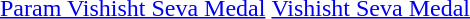<table style="margin:1em auto; text-align:center;">
<tr>
<td></td>
<td></td>
</tr>
<tr>
<td><a href='#'>Param Vishisht Seva Medal</a></td>
<td><a href='#'>Vishisht Seva Medal</a></td>
</tr>
</table>
